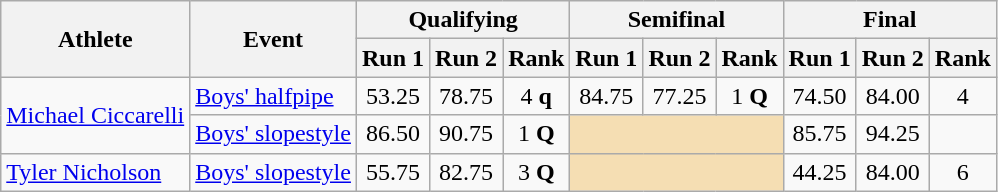<table class="wikitable">
<tr>
<th rowspan=2>Athlete</th>
<th rowspan=2>Event</th>
<th colspan=3>Qualifying</th>
<th colspan=3>Semifinal</th>
<th colspan=3>Final</th>
</tr>
<tr>
<th>Run 1</th>
<th>Run 2</th>
<th>Rank</th>
<th>Run 1</th>
<th>Run 2</th>
<th>Rank</th>
<th>Run 1</th>
<th>Run 2</th>
<th>Rank</th>
</tr>
<tr>
<td rowspan=2><a href='#'>Michael Ciccarelli</a></td>
<td><a href='#'>Boys' halfpipe</a></td>
<td align="center">53.25</td>
<td align="center">78.75</td>
<td align="center">4 <strong>q</strong></td>
<td align="center">84.75</td>
<td align="center">77.25</td>
<td align="center">1 <strong>Q</strong></td>
<td align="center">74.50</td>
<td align="center">84.00</td>
<td align="center">4</td>
</tr>
<tr>
<td><a href='#'>Boys' slopestyle</a></td>
<td align="center">86.50</td>
<td align="center">90.75</td>
<td align="center">1 <strong>Q</strong></td>
<td colspan=3 style="background:wheat"></td>
<td align="center">85.75</td>
<td align="center">94.25</td>
<td align="center"></td>
</tr>
<tr>
<td><a href='#'>Tyler Nicholson</a></td>
<td><a href='#'>Boys' slopestyle</a></td>
<td align="center">55.75</td>
<td align="center">82.75</td>
<td align="center">3 <strong>Q</strong></td>
<td colspan=3 style="background:wheat"></td>
<td align="center">44.25</td>
<td align="center">84.00</td>
<td align="center">6</td>
</tr>
</table>
